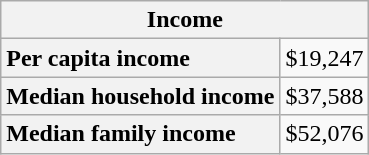<table class="wikitable collapsible collapsed">
<tr>
<th colspan="6">Income</th>
</tr>
<tr>
<th scope="row" style="text-align: left;">Per capita income</th>
<td colspan="2">$19,247</td>
</tr>
<tr>
<th scope="row" style="text-align: left;">Median household income</th>
<td colspan="2">$37,588</td>
</tr>
<tr>
<th scope="row" style="text-align: left;">Median family income</th>
<td colspan="2">$52,076</td>
</tr>
</table>
